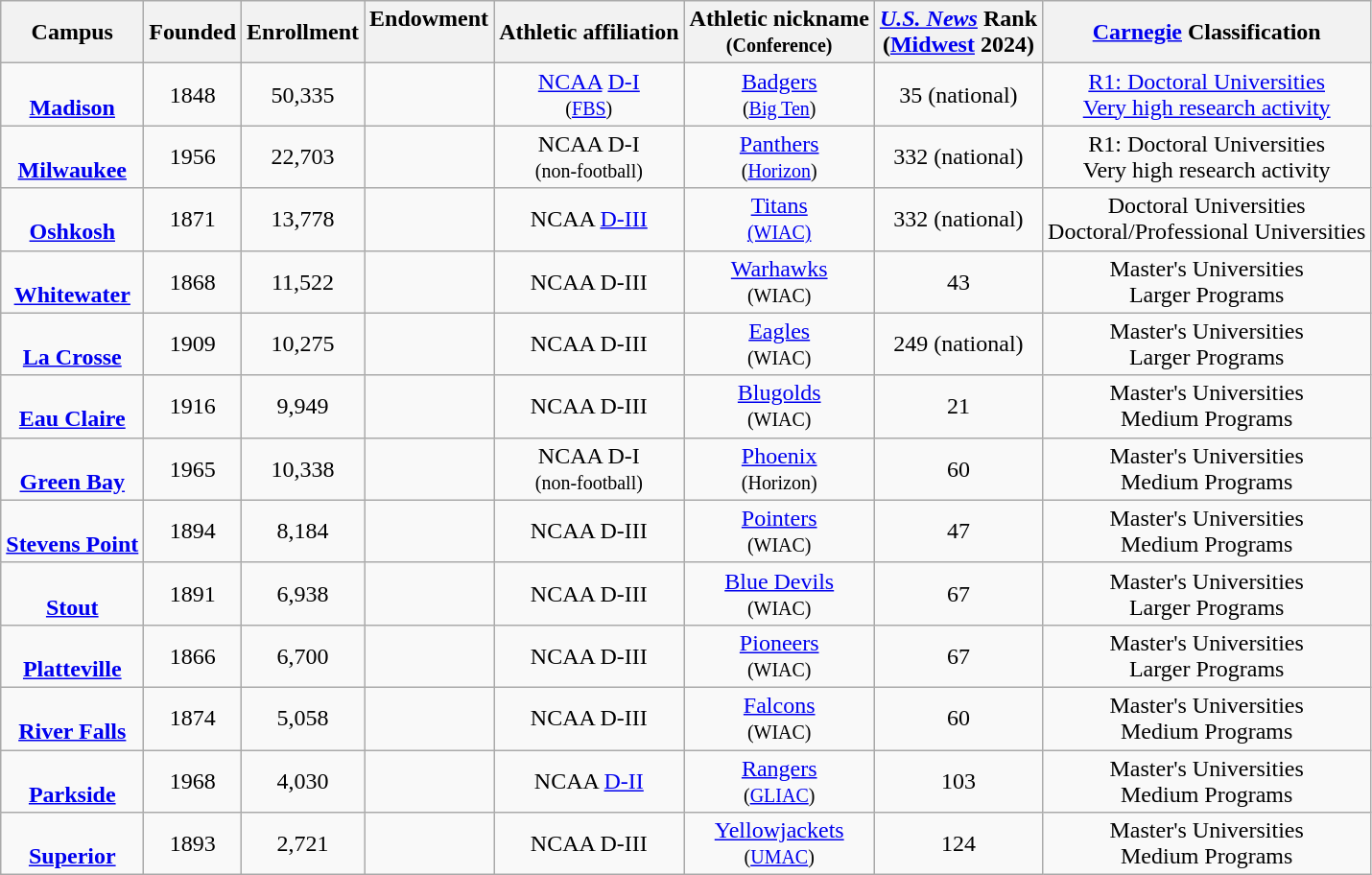<table class="wikitable sortable" style="text-align:center">
<tr>
<th>Campus</th>
<th>Founded</th>
<th data-sort-type="number">Enrollment<br></th>
<th>Endowment<br><br></th>
<th>Athletic affiliation</th>
<th>Athletic nickname<br><small>(Conference)</small></th>
<th data-sort-type="number"><em><a href='#'>U.S. News</a></em> Rank<br>(<a href='#'>Midwest</a> 2024)</th>
<th data-sort-type="number"><a href='#'>Carnegie</a> Classification</th>
</tr>
<tr>
<td><br><a href='#'><strong>Madison</strong></a></td>
<td>1848</td>
<td>50,335</td>
<td></td>
<td><a href='#'>NCAA</a> <a href='#'>D-I</a><br><small>(<a href='#'>FBS</a>)</small></td>
<td><a href='#'>Badgers</a><br><small>(<a href='#'>Big Ten</a>)</small></td>
<td>35 (national)</td>
<td><a href='#'>R1: Doctoral Universities<br>Very high research activity</a></td>
</tr>
<tr>
<td><br><strong><a href='#'>Milwaukee</a></strong></td>
<td>1956</td>
<td>22,703</td>
<td></td>
<td>NCAA D-I<br><small>(non-football)</small></td>
<td><a href='#'>Panthers</a><br><small>(<a href='#'>Horizon</a>)</small></td>
<td>332 (national)</td>
<td>R1: Doctoral Universities<br>Very high research activity</td>
</tr>
<tr>
<td><br><strong><a href='#'>Oshkosh</a></strong></td>
<td>1871</td>
<td>13,778</td>
<td></td>
<td>NCAA <a href='#'>D-III</a></td>
<td><a href='#'>Titans</a><br><small><a href='#'>(WIAC)</a></small></td>
<td nowrap="">332 (national)</td>
<td>Doctoral Universities<br>Doctoral/Professional Universities</td>
</tr>
<tr>
<td><br><strong><a href='#'>Whitewater</a></strong></td>
<td>1868</td>
<td>11,522</td>
<td></td>
<td>NCAA D-III</td>
<td><a href='#'>Warhawks</a><br><small>(WIAC)</small></td>
<td>43</td>
<td>Master's Universities<br>Larger Programs</td>
</tr>
<tr>
<td><br><strong><a href='#'>La Crosse</a></strong></td>
<td>1909</td>
<td>10,275</td>
<td></td>
<td>NCAA D-III</td>
<td><a href='#'>Eagles</a><br><small>(WIAC)</small></td>
<td>249 (national)</td>
<td>Master's Universities<br>Larger Programs</td>
</tr>
<tr>
<td><br><strong><a href='#'>Eau Claire</a></strong></td>
<td>1916</td>
<td>9,949</td>
<td></td>
<td>NCAA D-III</td>
<td><a href='#'>Blugolds</a><br><small>(WIAC)</small></td>
<td nowrap="">21</td>
<td>Master's Universities<br>Medium Programs</td>
</tr>
<tr>
<td><br><strong><a href='#'>Green Bay</a></strong></td>
<td>1965</td>
<td>10,338</td>
<td></td>
<td>NCAA D-I<br><small>(non-football)</small></td>
<td><a href='#'>Phoenix</a><br><small>(Horizon)</small></td>
<td>60</td>
<td>Master's Universities<br>Medium Programs</td>
</tr>
<tr>
<td><br><strong><a href='#'>Stevens Point</a></strong></td>
<td>1894</td>
<td>8,184</td>
<td></td>
<td>NCAA D-III</td>
<td><a href='#'>Pointers</a><br><small>(WIAC)</small></td>
<td>47</td>
<td>Master's Universities<br>Medium Programs</td>
</tr>
<tr>
<td><br><strong><a href='#'>Stout</a></strong></td>
<td>1891</td>
<td>6,938</td>
<td></td>
<td>NCAA D-III</td>
<td><a href='#'>Blue Devils</a><br><small>(WIAC)</small></td>
<td>67</td>
<td>Master's Universities<br>Larger Programs</td>
</tr>
<tr>
<td><br><strong><a href='#'>Platteville</a></strong></td>
<td>1866</td>
<td>6,700</td>
<td></td>
<td>NCAA D-III</td>
<td><a href='#'>Pioneers</a><br><small>(WIAC)</small></td>
<td>67</td>
<td>Master's Universities<br>Larger Programs</td>
</tr>
<tr>
<td><br><strong><a href='#'>River Falls</a></strong></td>
<td>1874</td>
<td>5,058</td>
<td></td>
<td>NCAA D-III</td>
<td><a href='#'>Falcons</a><br><small>(WIAC)</small></td>
<td>60</td>
<td>Master's Universities<br>Medium Programs</td>
</tr>
<tr>
<td><br><strong><a href='#'>Parkside</a></strong><br></td>
<td>1968</td>
<td>4,030</td>
<td></td>
<td>NCAA <a href='#'>D-II</a></td>
<td><a href='#'>Rangers</a><br><small>(<a href='#'>GLIAC</a>)</small></td>
<td>103</td>
<td>Master's Universities<br>Medium Programs</td>
</tr>
<tr>
<td><br><strong><a href='#'>Superior</a></strong></td>
<td>1893</td>
<td>2,721</td>
<td></td>
<td>NCAA D-III</td>
<td><a href='#'>Yellowjackets</a><br><small>(<a href='#'>UMAC</a>)</small></td>
<td>124</td>
<td>Master's Universities<br>Medium Programs</td>
</tr>
</table>
